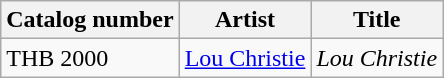<table align="center" | class="wikitable sortable" | bgcolor="#CCCCCC">
<tr>
<th>Catalog number</th>
<th>Artist</th>
<th>Title</th>
</tr>
<tr>
<td>THB 2000</td>
<td><a href='#'>Lou Christie</a></td>
<td><em>Lou Christie</em></td>
</tr>
</table>
